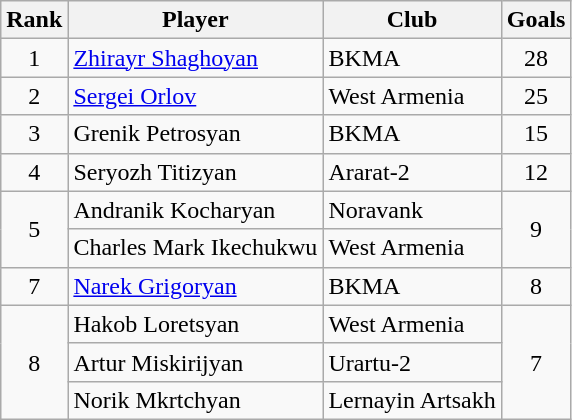<table class="wikitable" style="text-align:center">
<tr>
<th>Rank</th>
<th>Player</th>
<th>Club</th>
<th>Goals</th>
</tr>
<tr>
<td>1</td>
<td align=left> <a href='#'>Zhirayr Shaghoyan</a></td>
<td align=left>BKMA</td>
<td>28</td>
</tr>
<tr>
<td>2</td>
<td align=left> <a href='#'>Sergei Orlov</a></td>
<td align=left>West Armenia</td>
<td>25</td>
</tr>
<tr>
<td>3</td>
<td align=left> Grenik Petrosyan</td>
<td align=left>BKMA</td>
<td>15</td>
</tr>
<tr>
<td>4</td>
<td align=left> Seryozh Titizyan</td>
<td align=left>Ararat-2</td>
<td>12</td>
</tr>
<tr>
<td rowspan=2>5</td>
<td align=left> Andranik Kocharyan</td>
<td align=left>Noravank</td>
<td rowspan=2>9</td>
</tr>
<tr>
<td align=left> Charles Mark Ikechukwu</td>
<td align=left>West Armenia</td>
</tr>
<tr>
<td>7</td>
<td align=left> <a href='#'>Narek Grigoryan</a></td>
<td align=left>BKMA</td>
<td>8</td>
</tr>
<tr>
<td rowspan=3>8</td>
<td align=left> Hakob Loretsyan</td>
<td align=left>West Armenia</td>
<td rowspan=3>7</td>
</tr>
<tr>
<td align=left> Artur Miskirijyan</td>
<td align=left>Urartu-2</td>
</tr>
<tr>
<td align=left> Norik Mkrtchyan</td>
<td align=left>Lernayin Artsakh</td>
</tr>
</table>
